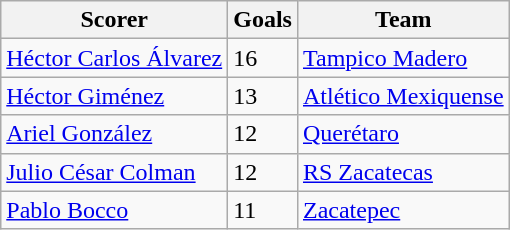<table class="wikitable">
<tr>
<th>Scorer</th>
<th>Goals</th>
<th>Team</th>
</tr>
<tr>
<td> <a href='#'>Héctor Carlos Álvarez</a></td>
<td>16</td>
<td><a href='#'>Tampico Madero</a></td>
</tr>
<tr>
<td> <a href='#'>Héctor Giménez</a></td>
<td>13</td>
<td><a href='#'>Atlético Mexiquense</a></td>
</tr>
<tr>
<td> <a href='#'>Ariel González</a></td>
<td>12</td>
<td><a href='#'>Querétaro</a></td>
</tr>
<tr>
<td> <a href='#'>Julio César Colman</a></td>
<td>12</td>
<td><a href='#'>RS Zacatecas</a></td>
</tr>
<tr>
<td> <a href='#'>Pablo Bocco</a></td>
<td>11</td>
<td><a href='#'>Zacatepec</a></td>
</tr>
</table>
